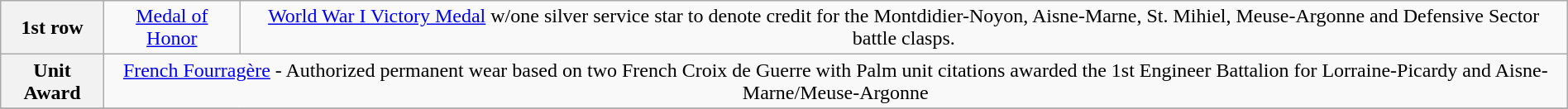<table class="wikitable" style="margin:1em auto; text-align:center;">
<tr>
<th>1st row</th>
<td colspan="2"><a href='#'>Medal of Honor</a></td>
<td colspan="2 style="text-align:center;"><a href='#'>World War I Victory Medal</a> w/one silver service star to denote credit for the Montdidier-Noyon, Aisne-Marne, St. Mihiel, Meuse-Argonne and Defensive Sector battle clasps.</td>
</tr>
<tr>
<th>Unit Award</th>
<td colspan="7"><a href='#'>French Fourragère</a> - Authorized permanent wear based on two French Croix de Guerre with Palm unit citations awarded the 1st Engineer Battalion for Lorraine-Picardy and Aisne-Marne/Meuse-Argonne</td>
</tr>
<tr>
</tr>
</table>
